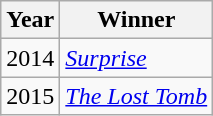<table class="wikitable">
<tr>
<th>Year</th>
<th>Winner</th>
</tr>
<tr>
<td>2014</td>
<td><em><a href='#'>Surprise</a></em></td>
</tr>
<tr>
<td>2015</td>
<td><em><a href='#'>The Lost Tomb</a></em></td>
</tr>
</table>
